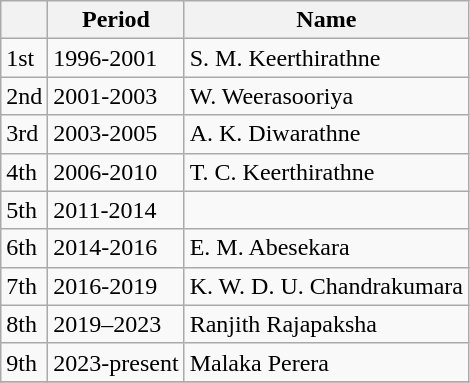<table class="wikitable">
<tr>
<th> </th>
<th>Period</th>
<th>Name</th>
</tr>
<tr>
<td>1st</td>
<td>1996-2001</td>
<td>S. M. Keerthirathne</td>
</tr>
<tr>
<td>2nd</td>
<td>2001-2003</td>
<td>W. Weerasooriya</td>
</tr>
<tr>
<td>3rd</td>
<td>2003-2005</td>
<td>A. K. Diwarathne</td>
</tr>
<tr>
<td>4th</td>
<td>2006-2010</td>
<td>T. C. Keerthirathne</td>
</tr>
<tr>
<td>5th</td>
<td>2011-2014</td>
<td></td>
</tr>
<tr>
<td>6th</td>
<td>2014-2016</td>
<td>E. M. Abesekara</td>
</tr>
<tr>
<td>7th</td>
<td>2016-2019</td>
<td>K. W. D. U. Chandrakumara</td>
</tr>
<tr>
<td>8th</td>
<td>2019–2023</td>
<td>Ranjith Rajapaksha</td>
</tr>
<tr>
<td>9th</td>
<td>2023-present</td>
<td>Malaka Perera</td>
</tr>
<tr>
</tr>
</table>
